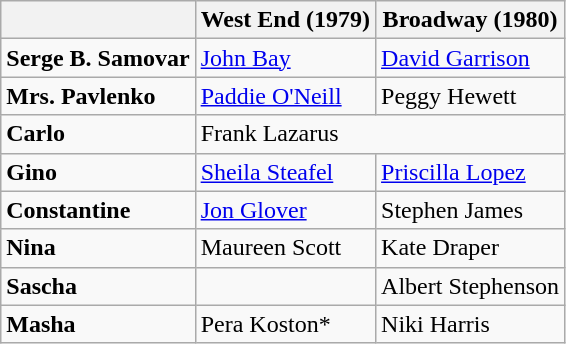<table class="wikitable">
<tr>
<th></th>
<th>West End (1979)</th>
<th>Broadway (1980)</th>
</tr>
<tr>
<td><strong>Serge B. Samovar</strong></td>
<td><a href='#'>John Bay</a></td>
<td><a href='#'>David Garrison</a></td>
</tr>
<tr>
<td><strong>Mrs. Pavlenko</strong></td>
<td><a href='#'>Paddie O'Neill</a></td>
<td>Peggy Hewett</td>
</tr>
<tr>
<td><strong>Carlo</strong></td>
<td colspan="2">Frank Lazarus</td>
</tr>
<tr>
<td><strong>Gino</strong></td>
<td><a href='#'>Sheila Steafel</a></td>
<td><a href='#'>Priscilla Lopez</a></td>
</tr>
<tr>
<td><strong>Constantine</strong></td>
<td><a href='#'>Jon Glover</a></td>
<td>Stephen James</td>
</tr>
<tr>
<td><strong>Nina</strong></td>
<td>Maureen Scott</td>
<td>Kate Draper</td>
</tr>
<tr>
<td><strong>Sascha</strong></td>
<td></td>
<td>Albert Stephenson</td>
</tr>
<tr>
<td><strong>Masha</strong></td>
<td>Pera Koston*</td>
<td>Niki Harris</td>
</tr>
</table>
